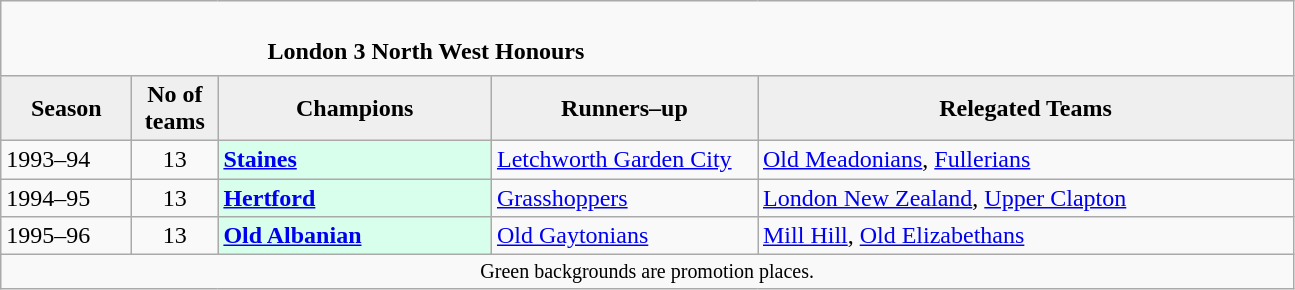<table class="wikitable" style="text-align: left;">
<tr>
<td colspan="11" cellpadding="0" cellspacing="0"><br><table border="0" style="width:100%;" cellpadding="0" cellspacing="0">
<tr>
<td style="width:20%; border:0;"></td>
<td style="border:0;"><strong>London 3 North West Honours</strong></td>
<td style="width:20%; border:0;"></td>
</tr>
</table>
</td>
</tr>
<tr>
<th style="background:#efefef; width:80px;">Season</th>
<th style="background:#efefef; width:50px;">No of teams</th>
<th style="background:#efefef; width:175px;">Champions</th>
<th style="background:#efefef; width:170px;">Runners–up</th>
<th style="background:#efefef; width:350px;">Relegated Teams</th>
</tr>
<tr align=left>
<td>1993–94</td>
<td style="text-align: center;">13</td>
<td style="background:#d8ffeb;"><strong><a href='#'>Staines</a></strong></td>
<td><a href='#'>Letchworth Garden City</a></td>
<td><a href='#'>Old Meadonians</a>, <a href='#'>Fullerians</a></td>
</tr>
<tr>
<td>1994–95</td>
<td style="text-align: center;">13</td>
<td style="background:#d8ffeb;"><strong><a href='#'>Hertford</a></strong></td>
<td><a href='#'>Grasshoppers</a></td>
<td><a href='#'>London New Zealand</a>, <a href='#'>Upper Clapton</a></td>
</tr>
<tr>
<td>1995–96</td>
<td style="text-align: center;">13</td>
<td style="background:#d8ffeb;"><strong><a href='#'>Old Albanian</a></strong></td>
<td><a href='#'>Old Gaytonians</a></td>
<td><a href='#'>Mill Hill</a>, <a href='#'>Old Elizabethans</a></td>
</tr>
<tr>
<td colspan="15"  style="border:0; font-size:smaller; text-align:center;">Green backgrounds are promotion places.</td>
</tr>
</table>
